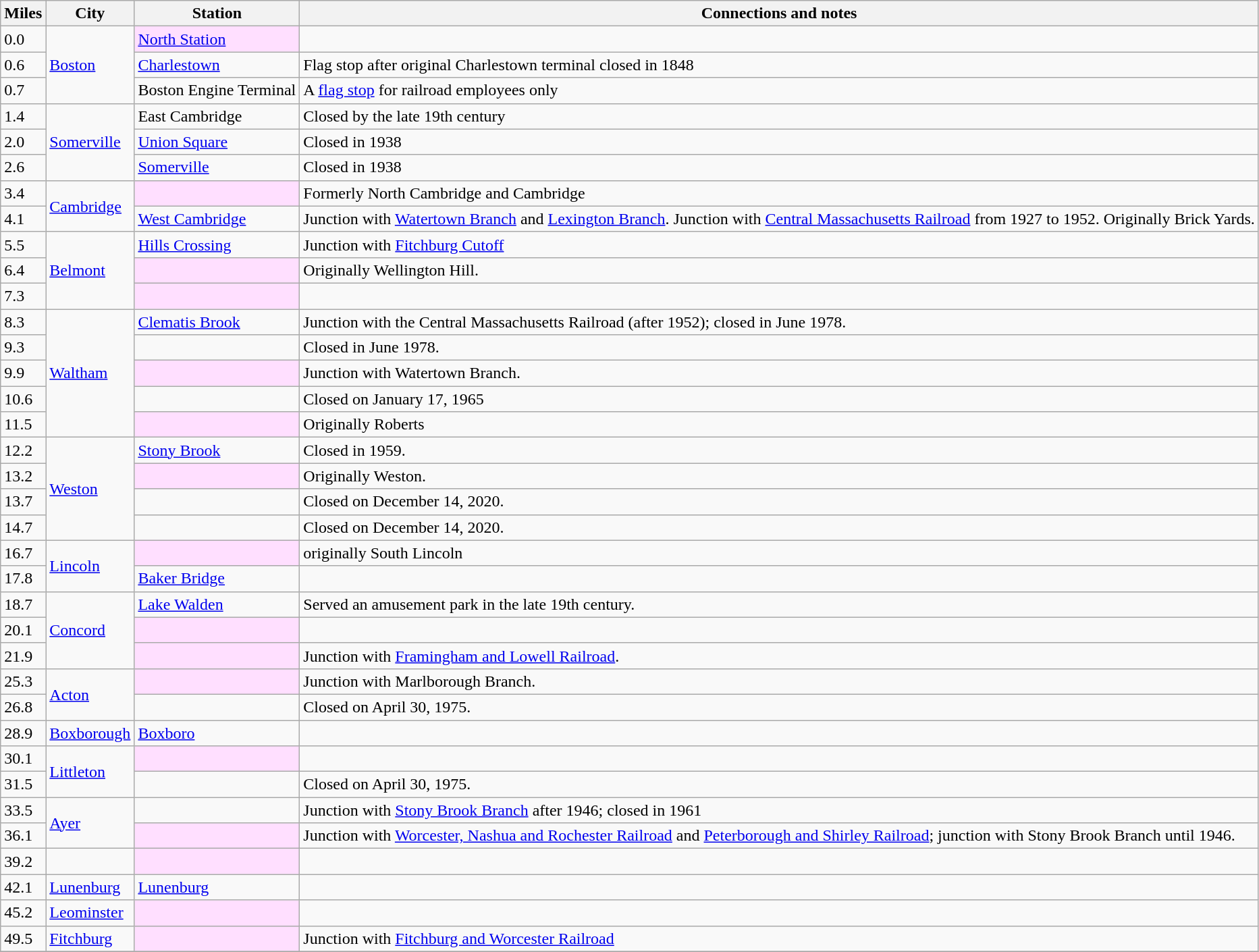<table class="wikitable">
<tr>
<th>Miles</th>
<th>City</th>
<th>Station</th>
<th>Connections and notes</th>
</tr>
<tr>
<td>0.0</td>
<td rowspan=3><a href='#'>Boston</a></td>
<td bgcolor=ffdfff><a href='#'>North Station</a></td>
<td></td>
</tr>
<tr>
<td>0.6</td>
<td><a href='#'>Charlestown</a></td>
<td>Flag stop after original Charlestown terminal closed in 1848</td>
</tr>
<tr>
<td>0.7</td>
<td>Boston Engine Terminal</td>
<td>A <a href='#'>flag stop</a> for railroad employees only</td>
</tr>
<tr>
<td>1.4</td>
<td rowspan=3><a href='#'>Somerville</a></td>
<td>East Cambridge</td>
<td>Closed by the late 19th century</td>
</tr>
<tr>
<td>2.0</td>
<td><a href='#'>Union Square</a></td>
<td>Closed in 1938</td>
</tr>
<tr>
<td>2.6</td>
<td><a href='#'>Somerville</a></td>
<td>Closed in 1938</td>
</tr>
<tr>
<td>3.4</td>
<td rowspan=2><a href='#'>Cambridge</a></td>
<td bgcolor=ffdfff></td>
<td>Formerly North Cambridge and Cambridge</td>
</tr>
<tr>
<td>4.1</td>
<td><a href='#'>West Cambridge</a></td>
<td>Junction with <a href='#'>Watertown Branch</a> and <a href='#'>Lexington Branch</a>. Junction with <a href='#'>Central Massachusetts Railroad</a> from 1927 to 1952. Originally Brick Yards.</td>
</tr>
<tr>
<td>5.5</td>
<td rowspan=3><a href='#'>Belmont</a></td>
<td><a href='#'>Hills Crossing</a></td>
<td>Junction with <a href='#'>Fitchburg Cutoff</a></td>
</tr>
<tr>
<td>6.4</td>
<td bgcolor=ffdfff></td>
<td>Originally Wellington Hill.</td>
</tr>
<tr>
<td>7.3</td>
<td bgcolor=ffdfff></td>
<td></td>
</tr>
<tr>
<td>8.3</td>
<td rowspan=5><a href='#'>Waltham</a></td>
<td><a href='#'>Clematis Brook</a></td>
<td>Junction with the Central Massachusetts Railroad (after 1952); closed in June 1978.</td>
</tr>
<tr>
<td>9.3</td>
<td></td>
<td>Closed in June 1978.</td>
</tr>
<tr>
<td>9.9</td>
<td bgcolor=ffdfff></td>
<td>Junction with Watertown Branch.</td>
</tr>
<tr>
<td>10.6</td>
<td></td>
<td>Closed on January 17, 1965</td>
</tr>
<tr>
<td>11.5</td>
<td bgcolor=ffdfff></td>
<td>Originally Roberts</td>
</tr>
<tr>
<td>12.2</td>
<td rowspan=4><a href='#'>Weston</a></td>
<td><a href='#'>Stony Brook</a></td>
<td>Closed in 1959.</td>
</tr>
<tr>
<td>13.2</td>
<td bgcolor=ffdfff></td>
<td>Originally Weston.</td>
</tr>
<tr>
<td>13.7</td>
<td></td>
<td>Closed on December 14, 2020.</td>
</tr>
<tr>
<td>14.7</td>
<td></td>
<td>Closed on December 14, 2020.</td>
</tr>
<tr>
<td>16.7</td>
<td rowspan=2><a href='#'>Lincoln</a></td>
<td bgcolor=ffdfff></td>
<td>originally South Lincoln</td>
</tr>
<tr>
<td>17.8</td>
<td><a href='#'>Baker Bridge</a></td>
<td></td>
</tr>
<tr>
<td>18.7</td>
<td rowspan=3><a href='#'>Concord</a></td>
<td><a href='#'>Lake Walden</a></td>
<td>Served an amusement park in the late 19th century.</td>
</tr>
<tr>
<td>20.1</td>
<td bgcolor=ffdfff></td>
<td></td>
</tr>
<tr>
<td>21.9</td>
<td bgcolor=ffdfff></td>
<td>Junction with <a href='#'>Framingham and Lowell Railroad</a>.</td>
</tr>
<tr>
<td>25.3</td>
<td rowspan=2><a href='#'>Acton</a></td>
<td bgcolor=ffdfff></td>
<td>Junction with Marlborough Branch.</td>
</tr>
<tr>
<td>26.8</td>
<td></td>
<td>Closed on April 30, 1975.</td>
</tr>
<tr>
<td>28.9</td>
<td><a href='#'>Boxborough</a></td>
<td><a href='#'>Boxboro</a></td>
<td></td>
</tr>
<tr>
<td>30.1</td>
<td rowspan=2><a href='#'>Littleton</a></td>
<td bgcolor=ffdfff></td>
<td></td>
</tr>
<tr>
<td>31.5</td>
<td></td>
<td>Closed on April 30, 1975.</td>
</tr>
<tr>
<td>33.5</td>
<td rowspan=2><a href='#'>Ayer</a></td>
<td></td>
<td>Junction with <a href='#'>Stony Brook Branch</a> after 1946; closed in 1961</td>
</tr>
<tr>
<td>36.1</td>
<td bgcolor=ffdfff></td>
<td>Junction with <a href='#'>Worcester, Nashua and Rochester Railroad</a> and <a href='#'>Peterborough and Shirley Railroad</a>; junction with Stony Brook Branch until 1946.</td>
</tr>
<tr>
<td>39.2</td>
<td></td>
<td bgcolor=ffdfff></td>
<td></td>
</tr>
<tr>
<td>42.1</td>
<td><a href='#'>Lunenburg</a></td>
<td><a href='#'>Lunenburg</a></td>
<td></td>
</tr>
<tr>
<td>45.2</td>
<td><a href='#'>Leominster</a></td>
<td bgcolor=ffdfff></td>
<td></td>
</tr>
<tr>
<td>49.5</td>
<td><a href='#'>Fitchburg</a></td>
<td bgcolor=ffdfff></td>
<td>Junction with <a href='#'>Fitchburg and Worcester Railroad</a></td>
</tr>
<tr>
</tr>
</table>
